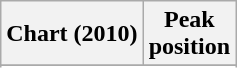<table class="wikitable sortable plainrowheaders">
<tr>
<th>Chart (2010)</th>
<th>Peak<br>position</th>
</tr>
<tr>
</tr>
<tr>
</tr>
<tr>
</tr>
<tr>
</tr>
</table>
